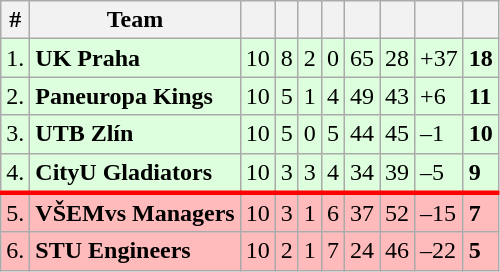<table class="wikitable sortable">
<tr>
<th>#</th>
<th>Team</th>
<th></th>
<th></th>
<th></th>
<th></th>
<th></th>
<th></th>
<th></th>
<th></th>
</tr>
<tr bgcolor= ddffdd>
<td>1.</td>
<td> <strong>UK Praha</strong></td>
<td>10</td>
<td>8</td>
<td>2</td>
<td>0</td>
<td>65</td>
<td>28</td>
<td>+37</td>
<td><strong>18</strong></td>
</tr>
<tr bgcolor= ddffdd>
<td>2.</td>
<td> <strong>Paneuropa Kings</strong></td>
<td>10</td>
<td>5</td>
<td>1</td>
<td>4</td>
<td>49</td>
<td>43</td>
<td>+6</td>
<td><strong>11</strong></td>
</tr>
<tr bgcolor= ddffdd>
<td>3.</td>
<td> <strong>UTB Zlín</strong></td>
<td>10</td>
<td>5</td>
<td>0</td>
<td>5</td>
<td>44</td>
<td>45</td>
<td>–1</td>
<td><strong>10</strong></td>
</tr>
<tr bgcolor= ddffdd>
<td>4.</td>
<td> <strong>CityU Gladiators</strong></td>
<td>10</td>
<td>3</td>
<td>3</td>
<td>4</td>
<td>34</td>
<td>39</td>
<td>–5</td>
<td><strong>9</strong></td>
</tr>
<tr style="background-color:#ffbbbb; border-top:3px solid red;">
<td>5.</td>
<td> <strong>VŠEMvs Managers</strong></td>
<td>10</td>
<td>3</td>
<td>1</td>
<td>6</td>
<td>37</td>
<td>52</td>
<td>–15</td>
<td><strong>7</strong></td>
</tr>
<tr bgcolor= ffbbbb>
<td>6.</td>
<td> <strong>STU Engineers</strong></td>
<td>10</td>
<td>2</td>
<td>1</td>
<td>7</td>
<td>24</td>
<td>46</td>
<td>–22</td>
<td><strong>5</strong></td>
</tr>
</table>
